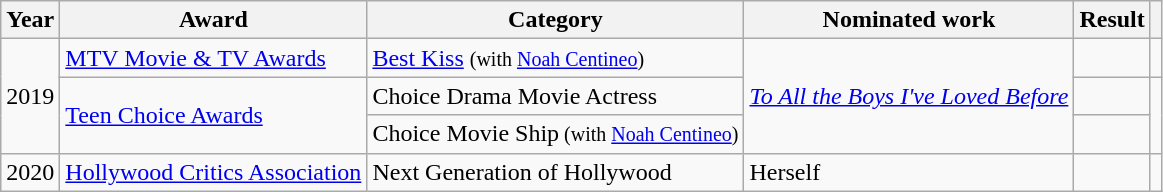<table class="wikitable sortable">
<tr>
<th>Year</th>
<th>Award</th>
<th>Category</th>
<th>Nominated work</th>
<th>Result</th>
<th class="unsortable"></th>
</tr>
<tr>
<td rowspan="3">2019</td>
<td><a href='#'>MTV Movie & TV Awards</a></td>
<td><a href='#'>Best Kiss</a> <small>(with <a href='#'>Noah Centineo</a>)</small></td>
<td rowspan="3"><em><a href='#'>To All the Boys I've Loved Before</a></em></td>
<td></td>
<td style="text-align:center;"></td>
</tr>
<tr>
<td rowspan="2"><a href='#'>Teen Choice Awards</a></td>
<td>Choice Drama Movie Actress</td>
<td></td>
<td rowspan="2" style="text-align:center;"></td>
</tr>
<tr>
<td>Choice Movie Ship<small> (with <a href='#'>Noah Centineo</a>)</small></td>
<td></td>
</tr>
<tr>
<td>2020</td>
<td><a href='#'>Hollywood Critics Association</a></td>
<td>Next Generation of Hollywood</td>
<td>Herself</td>
<td></td>
<td style="text-align:center;"></td>
</tr>
</table>
